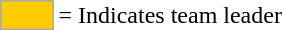<table>
<tr>
<td style="background:#fc0; border:1px solid #aaa; width:2em;"></td>
<td>= Indicates team leader</td>
</tr>
</table>
